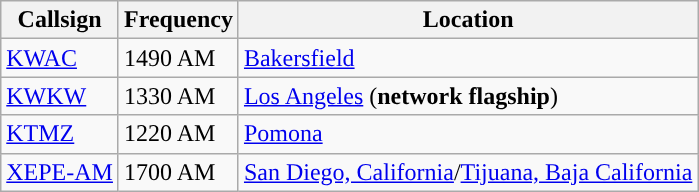<table class="wikitable">
<tr>
<th>Callsign</th>
<th>Frequency</th>
<th>Location</th>
</tr>
<tr>
<td><a href='#'>KWAC</a></td>
<td>1490 AM</td>
<td><a href='#'>Bakersfield</a></td>
</tr>
<tr>
<td><a href='#'>KWKW</a></td>
<td>1330 AM</td>
<td><a href='#'>Los Angeles</a> (<strong>network flagship</strong>)</td>
</tr>
<tr>
<td><a href='#'>KTMZ</a></td>
<td>1220 AM</td>
<td><a href='#'>Pomona</a></td>
</tr>
<tr>
<td><a href='#'>XEPE-AM</a></td>
<td>1700 AM</td>
<td><a href='#'>San Diego, California</a>/<a href='#'>Tijuana, Baja California</a></td>
</tr>
</table>
